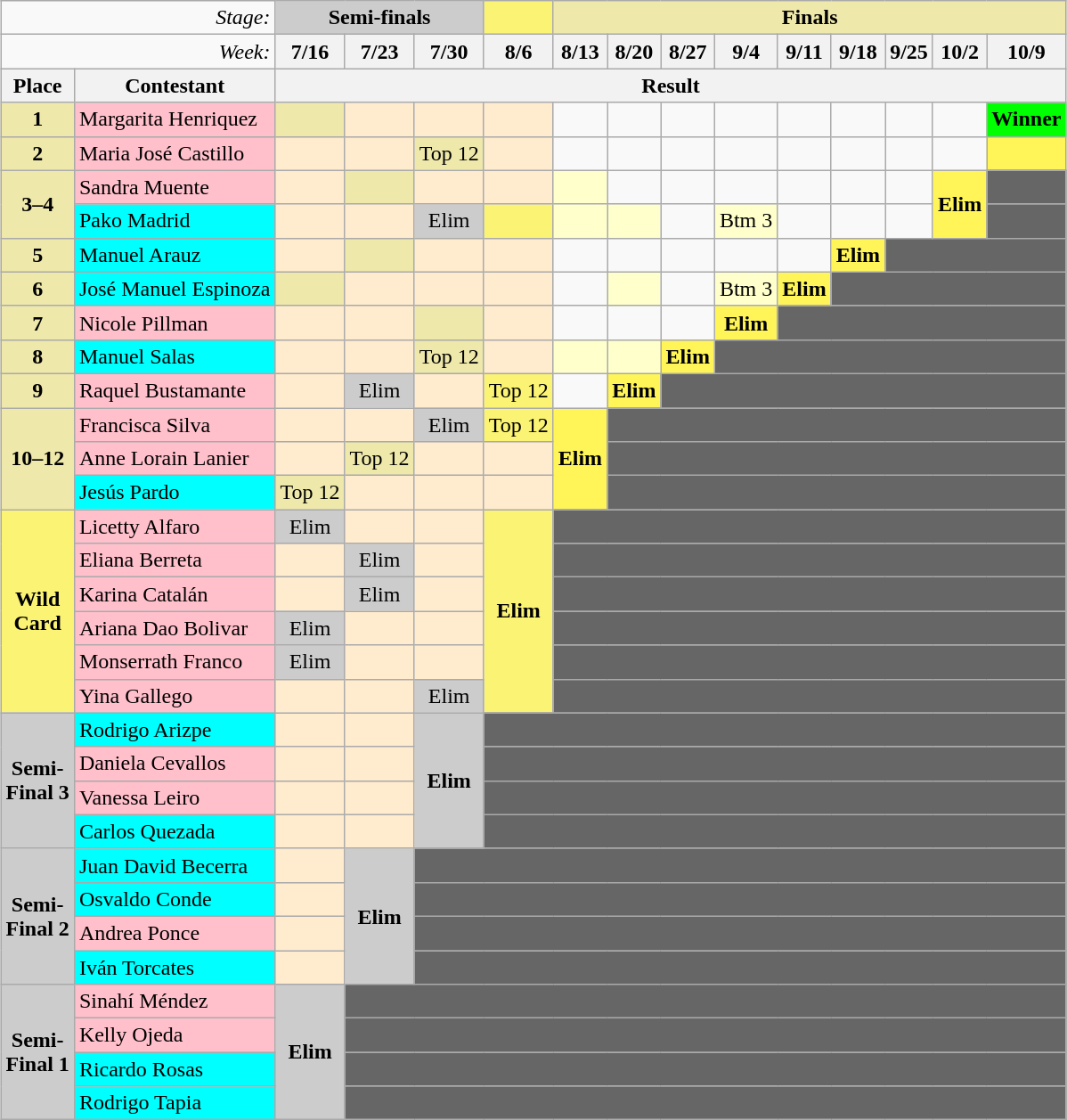<table class="wikitable" style="margin: 1em auto;">
<tr>
<td colspan=2 align="right"><em>Stage:</em></td>
<td colspan=3 bgcolor="#CCCCCC" align="center"><strong>Semi-finals</strong></td>
<td bgcolor="#FBF373" align="center"></td>
<td colspan=11 bgcolor="palegoldenrod" align="center"><strong>Finals</strong></td>
</tr>
<tr>
<td colspan=2 align="right"><em>Week:</em></td>
<th>7/16</th>
<th>7/23</th>
<th>7/30</th>
<th>8/6</th>
<th>8/13</th>
<th>8/20</th>
<th>8/27</th>
<th>9/4</th>
<th>9/11</th>
<th>9/18</th>
<th>9/25</th>
<th>10/2</th>
<th>10/9</th>
</tr>
<tr>
<th>Place</th>
<th>Contestant</th>
<th colspan=15>Result</th>
</tr>
<tr>
<td bgcolor="palegoldenrod" align="center"><strong>1</strong></td>
<td bgcolor="pink">Margarita Henriquez</td>
<td bgcolor="palegoldenrod" align="center"></td>
<td bgcolor="#FFEBCD"></td>
<td bgcolor="#FFEBCD"></td>
<td bgcolor="#FFEBCD"></td>
<td></td>
<td></td>
<td></td>
<td></td>
<td></td>
<td></td>
<td></td>
<td></td>
<td bgcolor="lime" align="center"><strong>Winner</strong></td>
</tr>
<tr>
<td bgcolor="palegoldenrod" align="center"><strong>2</strong></td>
<td bgcolor="pink">Maria José Castillo</td>
<td bgcolor="#FFEBCD"></td>
<td bgcolor="#FFEBCD"></td>
<td bgcolor="palegoldenrod" align="center">Top 12</td>
<td bgcolor="#FFEBCD"></td>
<td></td>
<td></td>
<td></td>
<td></td>
<td></td>
<td></td>
<td></td>
<td></td>
<td bgcolor="#FFF558" align="center"></td>
</tr>
<tr>
<td bgcolor="palegoldenrod" rowspan="2" align="center"><strong>3–4</strong></td>
<td bgcolor="pink">Sandra Muente</td>
<td bgcolor="#FFEBCD"></td>
<td bgcolor="palegoldenrod" align="center"></td>
<td bgcolor="#FFEBCD"></td>
<td bgcolor="#FFEBCD"></td>
<td bgcolor="#FFFFCC" align="center"></td>
<td></td>
<td></td>
<td></td>
<td></td>
<td></td>
<td></td>
<td bgcolor="#FFF558" align="center" rowspan=2><strong>Elim</strong></td>
<td colspan="1" bgcolor="666666"></td>
</tr>
<tr>
<td bgcolor="cyan">Pako Madrid</td>
<td bgcolor="#FFEBCD"></td>
<td bgcolor="#FFEBCD"></td>
<td bgcolor="#CCCCCC" align="center">Elim</td>
<td bgcolor="#FBF373" align="center"></td>
<td bgcolor="#FFFFCC" align="center"></td>
<td bgcolor="#FFFFCC" align="center"></td>
<td></td>
<td bgcolor="#FFFFCC" align="center">Btm 3</td>
<td></td>
<td></td>
<td></td>
<td colspan="2" bgcolor="666666"></td>
</tr>
<tr>
<td bgcolor="palegoldenrod" align="center"><strong>5</strong></td>
<td bgcolor="cyan">Manuel Arauz</td>
<td bgcolor="#FFEBCD"></td>
<td bgcolor="palegoldenrod" align="center"></td>
<td bgcolor="#FFEBCD"></td>
<td bgcolor="#FFEBCD"></td>
<td></td>
<td></td>
<td></td>
<td></td>
<td></td>
<td bgcolor="#FFF558" align="center"><strong>Elim</strong></td>
<td colspan="3" bgcolor="666666"></td>
</tr>
<tr>
<td bgcolor="palegoldenrod" align="center"><strong>6</strong></td>
<td bgcolor="cyan">José Manuel Espinoza</td>
<td bgcolor="palegoldenrod" align="center"></td>
<td bgcolor="#FFEBCD"></td>
<td bgcolor="#FFEBCD"></td>
<td bgcolor="#FFEBCD"></td>
<td></td>
<td bgcolor="#FFFFCC" align="center"></td>
<td></td>
<td bgcolor="#FFFFCC" align="center">Btm 3</td>
<td bgcolor="#FFF558" align="center"><strong>Elim</strong></td>
<td colspan="4" bgcolor="666666"></td>
</tr>
<tr>
<td bgcolor="palegoldenrod" align="center"><strong>7</strong></td>
<td bgcolor="pink">Nicole Pillman</td>
<td bgcolor="#FFEBCD"></td>
<td bgcolor="#FFEBCD"></td>
<td bgcolor="palegoldenrod" align="center"></td>
<td bgcolor="#FFEBCD"></td>
<td></td>
<td></td>
<td></td>
<td bgcolor="#FFF558" align="center"><strong>Elim</strong></td>
<td colspan="5" bgcolor="666666"></td>
</tr>
<tr>
<td bgcolor="palegoldenrod" align="center"><strong>8</strong></td>
<td bgcolor="cyan">Manuel Salas</td>
<td bgcolor="#FFEBCD"></td>
<td bgcolor="#FFEBCD"></td>
<td bgcolor="palegoldenrod" align="center">Top 12</td>
<td bgcolor="#FFEBCD"></td>
<td bgcolor="#FFFFCC" align="center"></td>
<td bgcolor="#FFFFCC" align="center"></td>
<td bgcolor="#FFF558" align="center"><strong>Elim</strong></td>
<td colspan="6" bgcolor="666666"></td>
</tr>
<tr>
<td bgcolor="palegoldenrod" align="center"><strong>9</strong></td>
<td bgcolor="pink">Raquel Bustamante</td>
<td bgcolor="#FFEBCD"></td>
<td bgcolor="#CCCCCC" align="center">Elim</td>
<td bgcolor="#FFEBCD"></td>
<td bgcolor="#FBF373" align="center">Top 12</td>
<td></td>
<td bgcolor="#FFF558" align="center"><strong>Elim</strong></td>
<td colspan="7" bgcolor="666666"></td>
</tr>
<tr>
<td bgcolor="palegoldenrod" align="center" rowspan=3><strong>10–12</strong></td>
<td bgcolor="pink">Francisca Silva</td>
<td bgcolor="#FFEBCD"></td>
<td bgcolor="#FFEBCD"></td>
<td bgcolor="#CCCCCC" align="center">Elim</td>
<td bgcolor="#FBF373" align="center">Top 12</td>
<td bgcolor="#FFF558" align="center" rowspan=3><strong>Elim</strong></td>
<td colspan="8" bgcolor="666666"></td>
</tr>
<tr>
<td bgcolor="pink">Anne Lorain Lanier</td>
<td bgcolor="#FFEBCD"></td>
<td bgcolor="palegoldenrod" align="center">Top 12</td>
<td bgcolor="#FFEBCD"></td>
<td bgcolor="#FFEBCD"></td>
<td colspan="9" bgcolor="666666"></td>
</tr>
<tr>
<td bgcolor="cyan">Jesús Pardo</td>
<td bgcolor="palegoldenrod" align="center">Top 12</td>
<td bgcolor="#FFEBCD"></td>
<td bgcolor="#FFEBCD"></td>
<td bgcolor="#FFEBCD"></td>
<td colspan="10" bgcolor="666666"></td>
</tr>
<tr>
<td bgcolor="#FBF373" align="center" rowspan=6><strong>Wild<br>Card</strong></td>
<td bgcolor="pink">Licetty Alfaro</td>
<td bgcolor="#CCCCCC" align="center">Elim</td>
<td bgcolor="#FFEBCD"></td>
<td bgcolor="#FFEBCD"></td>
<td bgcolor="#FBF373" align="center" rowspan=6><strong>Elim</strong></td>
<td colspan="11" bgcolor="666666"></td>
</tr>
<tr>
<td bgcolor="pink">Eliana Berreta</td>
<td bgcolor="#FFEBCD"></td>
<td bgcolor="#CCCCCC" align="center">Elim</td>
<td bgcolor="#FFEBCD"></td>
<td colspan="11" bgcolor="666666"></td>
</tr>
<tr>
<td bgcolor="pink">Karina Catalán</td>
<td bgcolor="#FFEBCD"></td>
<td bgcolor="#CCCCCC" align="center">Elim</td>
<td bgcolor="#FFEBCD"></td>
<td colspan="11" bgcolor="666666"></td>
</tr>
<tr>
<td bgcolor="pink">Ariana Dao Bolivar</td>
<td bgcolor="#CCCCCC" align="center">Elim</td>
<td bgcolor="#FFEBCD"></td>
<td bgcolor="#FFEBCD"></td>
<td colspan="11" bgcolor="666666"></td>
</tr>
<tr>
<td bgcolor="pink">Monserrath Franco</td>
<td bgcolor="#CCCCCC" align="center">Elim</td>
<td bgcolor="#FFEBCD"></td>
<td bgcolor="#FFEBCD"></td>
<td colspan="11" bgcolor="666666"></td>
</tr>
<tr>
<td bgcolor="pink">Yina Gallego</td>
<td bgcolor="#FFEBCD"></td>
<td bgcolor="#FFEBCD"></td>
<td bgcolor="#CCCCCC" align="center">Elim</td>
<td colspan="11" bgcolor="666666"></td>
</tr>
<tr>
<td bgcolor="#CCCCCC" align="center" rowspan=4><strong>Semi-<br>Final 3</strong></td>
<td bgcolor="cyan">Rodrigo Arizpe</td>
<td bgcolor="#FFEBCD"></td>
<td bgcolor="#FFEBCD"></td>
<td bgcolor="#CCCCCC" align="center" rowspan=4><strong>Elim</strong></td>
<td colspan="12" bgcolor="666666"></td>
</tr>
<tr>
<td bgcolor="pink">Daniela Cevallos</td>
<td bgcolor="#FFEBCD"></td>
<td bgcolor="#FFEBCD"></td>
<td colspan="12" bgcolor="666666"></td>
</tr>
<tr>
<td bgcolor="pink">Vanessa Leiro</td>
<td bgcolor="#FFEBCD"></td>
<td bgcolor="#FFEBCD"></td>
<td colspan="12" bgcolor="666666"></td>
</tr>
<tr>
<td bgcolor="cyan">Carlos Quezada</td>
<td bgcolor="#FFEBCD"></td>
<td bgcolor="#FFEBCD"></td>
<td colspan="12" bgcolor="666666"></td>
</tr>
<tr>
<td bgcolor="#CCCCCC" align="center" rowspan=4><strong>Semi-<br>Final 2</strong></td>
<td bgcolor="cyan">Juan David Becerra</td>
<td bgcolor="#FFEBCD"></td>
<td bgcolor="#CCCCCC" align="center" rowspan=4><strong>Elim</strong></td>
<td colspan="13" bgcolor="666666"></td>
</tr>
<tr>
<td bgcolor="cyan">Osvaldo Conde</td>
<td bgcolor="#FFEBCD"></td>
<td colspan="13" bgcolor="666666"></td>
</tr>
<tr>
<td bgcolor="pink">Andrea Ponce</td>
<td bgcolor="#FFEBCD"></td>
<td colspan="13" bgcolor="666666"></td>
</tr>
<tr>
<td bgcolor="cyan">Iván Torcates</td>
<td bgcolor="#FFEBCD"></td>
<td colspan="13" bgcolor="666666"></td>
</tr>
<tr>
<td bgcolor="#CCCCCC" align="center" rowspan=4><strong>Semi-<br>Final 1</strong></td>
<td bgcolor="pink">Sinahí Méndez</td>
<td bgcolor="#CCCCCC" align="center" rowspan=4><strong>Elim</strong></td>
<td colspan="14" bgcolor="666666"></td>
</tr>
<tr>
<td bgcolor="pink">Kelly Ojeda</td>
<td colspan="14" bgcolor="666666"></td>
</tr>
<tr>
<td bgcolor="cyan">Ricardo Rosas</td>
<td colspan="14" bgcolor="666666"></td>
</tr>
<tr>
<td bgcolor="cyan">Rodrigo Tapia</td>
<td colspan="14" bgcolor="666666"></td>
</tr>
</table>
